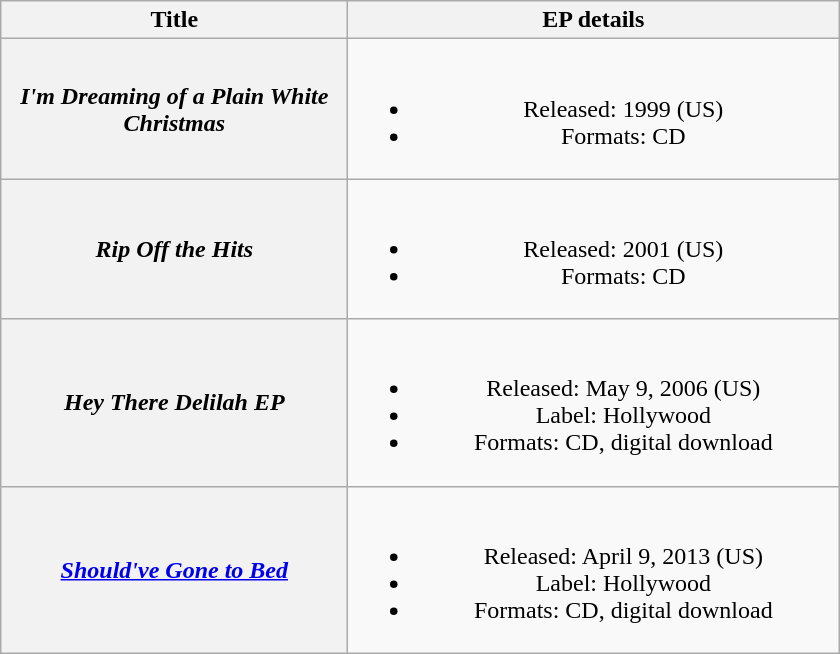<table class="wikitable plainrowheaders" style="text-align:center;">
<tr>
<th scope="col" style="width:14em;">Title</th>
<th scope="col" style="width:20em;">EP details</th>
</tr>
<tr>
<th scope="row"><em>I'm Dreaming of a Plain White Christmas</em></th>
<td><br><ul><li>Released: 1999 <span>(US)</span></li><li>Formats: CD</li></ul></td>
</tr>
<tr>
<th scope="row"><em>Rip Off the Hits</em></th>
<td><br><ul><li>Released: 2001 <span>(US)</span></li><li>Formats: CD</li></ul></td>
</tr>
<tr>
<th scope="row"><em>Hey There Delilah EP</em></th>
<td><br><ul><li>Released: May 9, 2006 <span>(US)</span></li><li>Label: Hollywood</li><li>Formats: CD, digital download</li></ul></td>
</tr>
<tr>
<th scope="row"><em><a href='#'>Should've Gone to Bed</a></em></th>
<td><br><ul><li>Released: April 9, 2013 <span>(US)</span></li><li>Label: Hollywood</li><li>Formats: CD, digital download</li></ul></td>
</tr>
</table>
